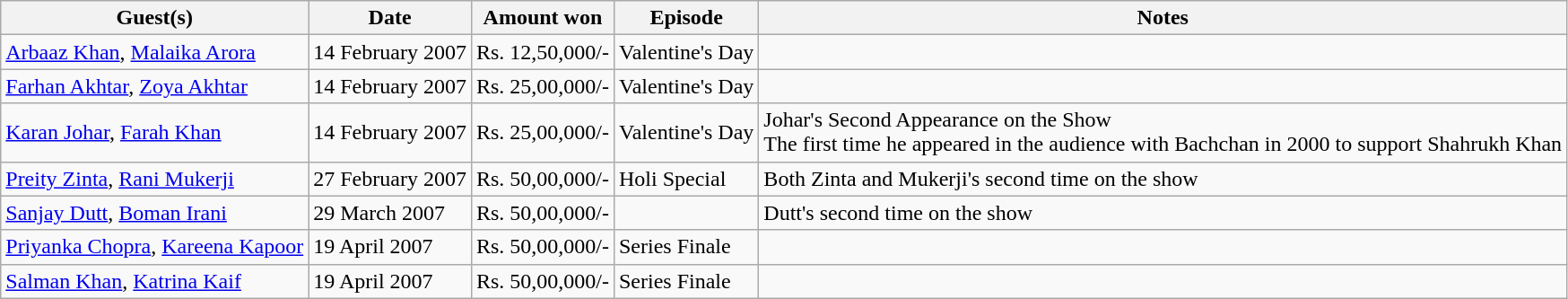<table class="wikitable">
<tr>
<th>Guest(s)</th>
<th>Date</th>
<th>Amount won</th>
<th>Episode</th>
<th>Notes</th>
</tr>
<tr>
<td><a href='#'>Arbaaz Khan</a>, <a href='#'>Malaika Arora</a></td>
<td>14 February 2007</td>
<td>Rs. 12,50,000/-</td>
<td>Valentine's Day</td>
<td></td>
</tr>
<tr>
<td><a href='#'>Farhan Akhtar</a>, <a href='#'>Zoya Akhtar</a></td>
<td>14 February 2007</td>
<td>Rs. 25,00,000/-</td>
<td>Valentine's Day</td>
<td></td>
</tr>
<tr>
<td><a href='#'>Karan Johar</a>, <a href='#'>Farah Khan</a></td>
<td>14 February 2007</td>
<td>Rs. 25,00,000/-</td>
<td>Valentine's Day</td>
<td>Johar's Second Appearance on the Show<br>The first time he appeared in the audience with Bachchan in 2000 to support Shahrukh Khan</td>
</tr>
<tr>
<td><a href='#'>Preity Zinta</a>, <a href='#'>Rani Mukerji</a></td>
<td>27 February 2007</td>
<td>Rs. 50,00,000/-</td>
<td>Holi Special</td>
<td>Both Zinta and Mukerji's second time on the show</td>
</tr>
<tr>
<td><a href='#'>Sanjay Dutt</a>, <a href='#'>Boman Irani</a></td>
<td>29 March 2007</td>
<td>Rs. 50,00,000/-</td>
<td></td>
<td>Dutt's second time on the show</td>
</tr>
<tr>
<td><a href='#'>Priyanka Chopra</a>, <a href='#'>Kareena Kapoor</a></td>
<td>19 April 2007</td>
<td>Rs. 50,00,000/-</td>
<td>Series Finale</td>
<td></td>
</tr>
<tr>
<td><a href='#'>Salman Khan</a>, <a href='#'>Katrina Kaif</a></td>
<td>19 April 2007</td>
<td>Rs. 50,00,000/-</td>
<td>Series Finale</td>
<td></td>
</tr>
</table>
